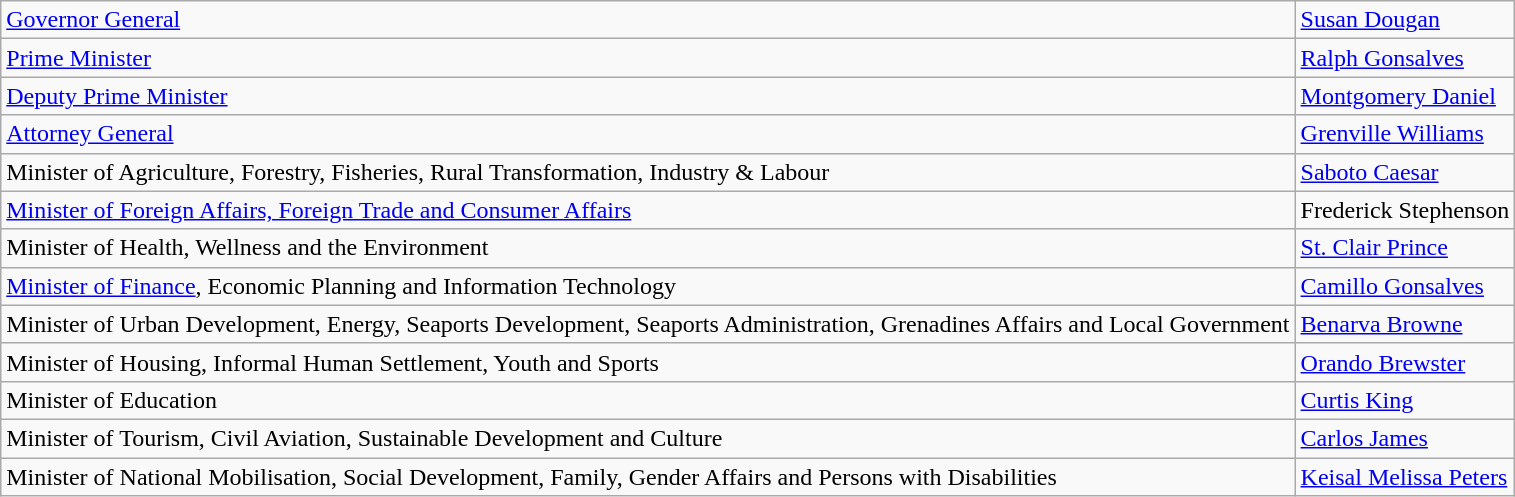<table class="wikitable">
<tr>
<td><a href='#'>Governor General</a></td>
<td><a href='#'>Susan Dougan</a></td>
</tr>
<tr>
<td><a href='#'>Prime Minister</a></td>
<td><a href='#'>Ralph Gonsalves</a></td>
</tr>
<tr>
<td><a href='#'>Deputy Prime Minister</a></td>
<td><a href='#'>Montgomery Daniel</a></td>
</tr>
<tr>
<td><a href='#'>Attorney General</a></td>
<td><a href='#'>Grenville Williams</a></td>
</tr>
<tr>
<td>Minister of Agriculture, Forestry, Fisheries, Rural Transformation, Industry & Labour</td>
<td><a href='#'>Saboto Caesar</a></td>
</tr>
<tr>
<td><a href='#'>Minister of Foreign Affairs, Foreign Trade and Consumer Affairs</a></td>
<td>Frederick Stephenson</td>
</tr>
<tr>
<td>Minister of Health, Wellness and the Environment</td>
<td><a href='#'>St. Clair Prince</a></td>
</tr>
<tr>
<td><a href='#'>Minister of Finance</a>, Economic Planning and Information Technology</td>
<td><a href='#'>Camillo Gonsalves</a></td>
</tr>
<tr>
<td>Minister of Urban Development, Energy, Seaports Development, Seaports Administration, Grenadines Affairs and Local Government</td>
<td><a href='#'>Benarva Browne</a></td>
</tr>
<tr>
<td>Minister of Housing, Informal Human Settlement, Youth and Sports</td>
<td><a href='#'>Orando Brewster</a></td>
</tr>
<tr>
<td>Minister of Education</td>
<td><a href='#'>Curtis King</a></td>
</tr>
<tr>
<td>Minister of Tourism, Civil Aviation, Sustainable Development and Culture</td>
<td><a href='#'>Carlos James</a></td>
</tr>
<tr>
<td>Minister of National Mobilisation, Social Development, Family, Gender Affairs and Persons with Disabilities</td>
<td><a href='#'>Keisal Melissa Peters</a></td>
</tr>
</table>
